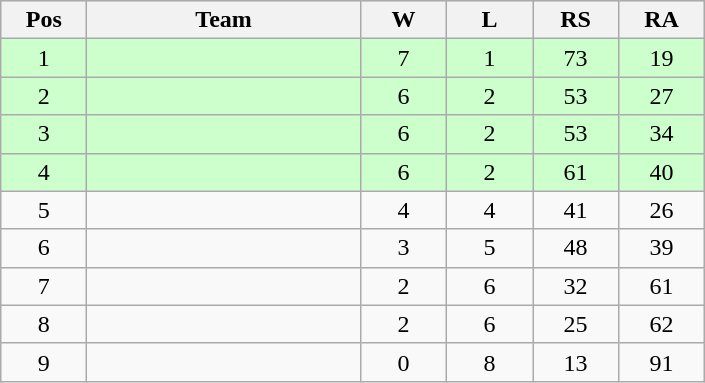<table class="wikitable" style="text-align:center">
<tr bgcolor="e5e5e5">
<th width="50">Pos</th>
<th width="175">Team</th>
<th width="50">W</th>
<th width="50">L</th>
<th width="50">RS</th>
<th width="50">RA</th>
</tr>
<tr bgcolor=ccffcc>
<td>1</td>
<td align=left></td>
<td>7</td>
<td>1</td>
<td>73</td>
<td>19</td>
</tr>
<tr bgcolor=ccffcc>
<td>2</td>
<td align=left></td>
<td>6</td>
<td>2</td>
<td>53</td>
<td>27</td>
</tr>
<tr bgcolor=ccffcc>
<td>3</td>
<td align=left></td>
<td>6</td>
<td>2</td>
<td>53</td>
<td>34</td>
</tr>
<tr bgcolor=ccffcc>
<td>4</td>
<td align=left></td>
<td>6</td>
<td>2</td>
<td>61</td>
<td>40</td>
</tr>
<tr>
<td>5</td>
<td align=left></td>
<td>4</td>
<td>4</td>
<td>41</td>
<td>26</td>
</tr>
<tr>
<td>6</td>
<td align=left></td>
<td>3</td>
<td>5</td>
<td>48</td>
<td>39</td>
</tr>
<tr>
<td>7</td>
<td align=left></td>
<td>2</td>
<td>6</td>
<td>32</td>
<td>61</td>
</tr>
<tr>
<td>8</td>
<td align=left></td>
<td>2</td>
<td>6</td>
<td>25</td>
<td>62</td>
</tr>
<tr>
<td>9</td>
<td align=left></td>
<td>0</td>
<td>8</td>
<td>13</td>
<td>91</td>
</tr>
</table>
